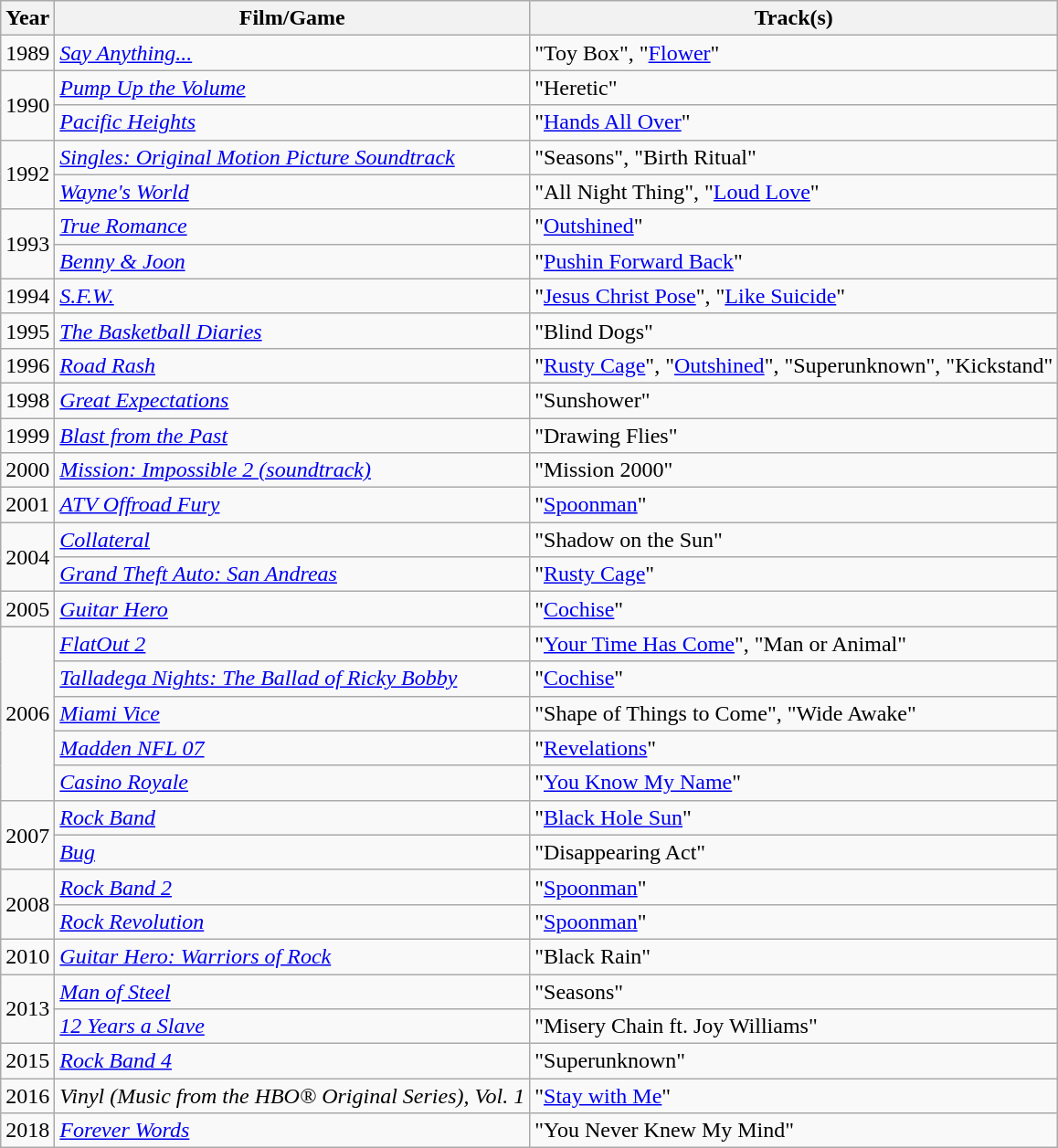<table class="wikitable">
<tr>
<th align="center" valign="top">Year</th>
<th align="center" valign="top">Film/Game</th>
<th align="center" valign="top">Track(s)</th>
</tr>
<tr>
<td align="left" valign="top">1989</td>
<td align="left" valign="top"><em><a href='#'>Say Anything...</a></em></td>
<td align="left" valign="top">"Toy Box", "<a href='#'>Flower</a>"</td>
</tr>
<tr>
<td rowspan="2">1990</td>
<td align="left" valign="top"><em><a href='#'>Pump Up the Volume</a></em></td>
<td align="left" valign="top">"Heretic"</td>
</tr>
<tr>
<td align="left" valign="top"><em><a href='#'>Pacific Heights</a></em></td>
<td align="left" valign="top">"<a href='#'>Hands All Over</a>"</td>
</tr>
<tr>
<td rowspan="2">1992</td>
<td align="left" valign="top"><em><a href='#'>Singles: Original Motion Picture Soundtrack</a></em></td>
<td align="left" valign="top">"Seasons", "Birth Ritual"</td>
</tr>
<tr>
<td align="left" valign="top"><em><a href='#'>Wayne's World</a></em></td>
<td align="left" valign="top">"All Night Thing", "<a href='#'>Loud Love</a>"</td>
</tr>
<tr>
<td rowspan="2">1993</td>
<td align="left" valign="top"><em><a href='#'>True Romance</a></em></td>
<td align="left" valign="top">"<a href='#'>Outshined</a>"</td>
</tr>
<tr>
<td align="left" valign="top"><em><a href='#'>Benny & Joon</a></em></td>
<td align="left" valign="top">"<a href='#'>Pushin Forward Back</a>"</td>
</tr>
<tr>
<td align="left" valign="top">1994</td>
<td align="left" valign="top"><em><a href='#'>S.F.W.</a></em></td>
<td align="left" valign="top">"<a href='#'>Jesus Christ Pose</a>", "<a href='#'>Like Suicide</a>"</td>
</tr>
<tr>
<td align="left" valign="top">1995</td>
<td align="left" valign="top"><em><a href='#'>The Basketball Diaries</a></em></td>
<td align="left" valign="top">"Blind Dogs"</td>
</tr>
<tr>
<td align="left" valign="top">1996</td>
<td align="left" valign="top"><em><a href='#'>Road Rash</a></em></td>
<td align="left" valign="top">"<a href='#'>Rusty Cage</a>", "<a href='#'>Outshined</a>", "Superunknown", "Kickstand"</td>
</tr>
<tr>
<td align="left" valign="top">1998</td>
<td align="left" valign="top"><em><a href='#'>Great Expectations</a></em></td>
<td align="left" valign="top">"Sunshower"</td>
</tr>
<tr>
<td align="left" valign="top">1999</td>
<td align="left" valign="top"><em><a href='#'>Blast from the Past</a></em></td>
<td align="left" valign="top">"Drawing Flies"</td>
</tr>
<tr>
<td align="left" valign="top">2000</td>
<td align="left" valign="top"><em><a href='#'>Mission: Impossible 2 (soundtrack)</a></em></td>
<td align="left" valign="top">"Mission 2000"</td>
</tr>
<tr>
<td align="left" valign="top">2001</td>
<td align="left" valign="top"><em><a href='#'>ATV Offroad Fury</a></em></td>
<td align="left" valign="top">"<a href='#'>Spoonman</a>"</td>
</tr>
<tr>
<td rowspan="2">2004</td>
<td align="left" valign="top"><em><a href='#'>Collateral</a></em></td>
<td align="left" valign="top">"Shadow on the Sun"</td>
</tr>
<tr>
<td align="left" valign="top"><em><a href='#'>Grand Theft Auto: San Andreas</a></em></td>
<td align="left" valign="top">"<a href='#'>Rusty Cage</a>"</td>
</tr>
<tr>
<td align="left" valign="top">2005</td>
<td align="left" valign="top"><em><a href='#'>Guitar Hero</a></em></td>
<td align="left" valign="top">"<a href='#'>Cochise</a>"</td>
</tr>
<tr>
<td rowspan="5">2006</td>
<td align="left" valign="top"><em><a href='#'>FlatOut 2</a></em></td>
<td align="left" valign="top">"<a href='#'>Your Time Has Come</a>", "Man or Animal"</td>
</tr>
<tr>
<td align="left" valign="top"><em><a href='#'>Talladega Nights: The Ballad of Ricky Bobby</a></em></td>
<td align="left" valign="top">"<a href='#'>Cochise</a>"</td>
</tr>
<tr>
<td align="left" valign="top"><em><a href='#'>Miami Vice</a></em></td>
<td align="left" valign="top">"Shape of Things to Come", "Wide Awake"</td>
</tr>
<tr>
<td align="left" valign="top"><em><a href='#'>Madden NFL 07</a></em></td>
<td align="left" valign="top">"<a href='#'>Revelations</a>"</td>
</tr>
<tr>
<td align="left" valign="top"><em><a href='#'>Casino Royale</a></em></td>
<td align="left" valign="top">"<a href='#'>You Know My Name</a>"</td>
</tr>
<tr>
<td rowspan="2">2007</td>
<td align="left" valign="top"><em><a href='#'>Rock Band</a></em></td>
<td align="left" valign="top">"<a href='#'>Black Hole Sun</a>"</td>
</tr>
<tr>
<td align="left" valign="top"><em><a href='#'>Bug</a></em></td>
<td align="left" valign="top">"Disappearing Act"</td>
</tr>
<tr>
<td rowspan="2">2008</td>
<td align="left" valign="top"><em><a href='#'>Rock Band 2</a></em></td>
<td align="left" valign="top">"<a href='#'>Spoonman</a>"</td>
</tr>
<tr>
<td align="left" valign="top"><em><a href='#'>Rock Revolution</a></em></td>
<td align="left" valign="top">"<a href='#'>Spoonman</a>"</td>
</tr>
<tr>
<td>2010</td>
<td align="left" valign="top"><em><a href='#'>Guitar Hero: Warriors of Rock</a></em></td>
<td align="left" valign="top">"Black Rain"</td>
</tr>
<tr>
<td rowspan="2">2013</td>
<td align="left" valign="top"><em><a href='#'>Man of Steel</a></em></td>
<td align="left" valign="top">"Seasons"</td>
</tr>
<tr>
<td align="left" valign="top"><em><a href='#'>12 Years a Slave</a></em></td>
<td align="left" valign="top">"Misery Chain ft. Joy Williams"</td>
</tr>
<tr>
<td>2015</td>
<td align="left" valign="top"><em><a href='#'>Rock Band 4</a></em></td>
<td align="left" valign="top">"Superunknown"</td>
</tr>
<tr>
<td>2016</td>
<td align="left" valign="top"><em>Vinyl (Music from the HBO® Original Series), Vol. 1</em></td>
<td align="left" valign="top">"<a href='#'>Stay with Me</a>"</td>
</tr>
<tr>
<td>2018</td>
<td align="left" valign="top"><em><a href='#'>Forever Words</a></em></td>
<td align="left" valign="top">"You Never Knew My Mind"</td>
</tr>
</table>
